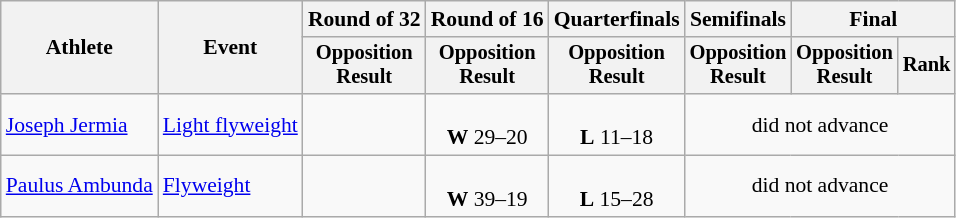<table class="wikitable" style="font-size:90%">
<tr>
<th rowspan="2">Athlete</th>
<th rowspan="2">Event</th>
<th>Round of 32</th>
<th>Round of 16</th>
<th>Quarterfinals</th>
<th>Semifinals</th>
<th colspan=2>Final</th>
</tr>
<tr style="font-size:95%">
<th>Opposition<br>Result</th>
<th>Opposition<br>Result</th>
<th>Opposition<br>Result</th>
<th>Opposition<br>Result</th>
<th>Opposition<br>Result</th>
<th>Rank</th>
</tr>
<tr align=center>
<td align=left><a href='#'>Joseph Jermia</a></td>
<td align=left><a href='#'>Light flyweight</a></td>
<td></td>
<td><br><strong>W</strong> 29–20</td>
<td><br><strong>L</strong> 11–18</td>
<td colspan=3>did not advance</td>
</tr>
<tr align=center>
<td align=left><a href='#'>Paulus Ambunda</a></td>
<td align=left><a href='#'>Flyweight</a></td>
<td></td>
<td><br><strong>W</strong> 39–19</td>
<td><br><strong>L</strong> 15–28</td>
<td colspan=3>did not advance</td>
</tr>
</table>
